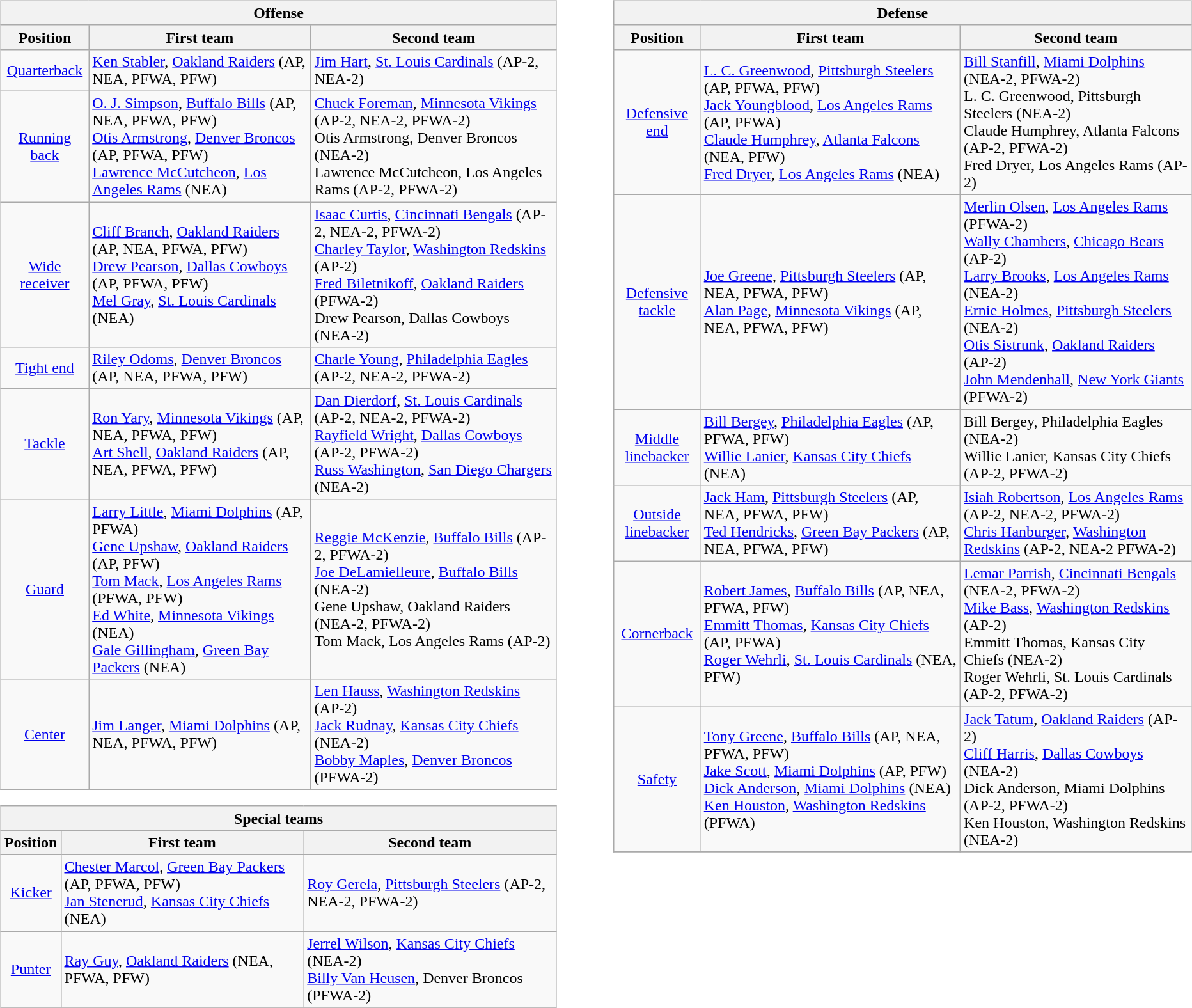<table border=0>
<tr valign="top">
<td><br><table class="wikitable">
<tr>
<th colspan=3>Offense</th>
</tr>
<tr>
<th>Position</th>
<th>First team</th>
<th>Second team</th>
</tr>
<tr>
<td align=center><a href='#'>Quarterback</a></td>
<td><a href='#'>Ken Stabler</a>, <a href='#'>Oakland Raiders</a> (AP, NEA, PFWA, PFW)</td>
<td><a href='#'>Jim Hart</a>, <a href='#'>St. Louis Cardinals</a> (AP-2, NEA-2)</td>
</tr>
<tr>
<td align=center><a href='#'>Running back</a></td>
<td><a href='#'>O. J. Simpson</a>, <a href='#'>Buffalo Bills</a> (AP, NEA, PFWA, PFW) <br><a href='#'>Otis Armstrong</a>, <a href='#'>Denver Broncos</a> (AP, PFWA, PFW)<br> <a href='#'>Lawrence McCutcheon</a>, <a href='#'>Los Angeles Rams</a> (NEA)</td>
<td><a href='#'>Chuck Foreman</a>, <a href='#'>Minnesota Vikings</a> (AP-2, NEA-2, PFWA-2)<br>Otis Armstrong, Denver Broncos (NEA-2) <br>Lawrence McCutcheon, Los Angeles Rams (AP-2, PFWA-2)</td>
</tr>
<tr>
<td align=center><a href='#'>Wide receiver</a></td>
<td><a href='#'>Cliff Branch</a>, <a href='#'>Oakland Raiders</a> (AP, NEA, PFWA, PFW)  <br><a href='#'>Drew Pearson</a>, <a href='#'>Dallas Cowboys</a> (AP, PFWA, PFW) <br> <a href='#'>Mel Gray</a>, <a href='#'>St. Louis Cardinals</a> (NEA)</td>
<td><a href='#'>Isaac Curtis</a>, <a href='#'>Cincinnati Bengals</a> (AP-2, NEA-2, PFWA-2) <br><a href='#'>Charley Taylor</a>, <a href='#'>Washington Redskins</a> (AP-2) <br><a href='#'>Fred Biletnikoff</a>, <a href='#'>Oakland Raiders</a> (PFWA-2) <br>Drew Pearson, Dallas Cowboys (NEA-2)</td>
</tr>
<tr>
<td align=center><a href='#'>Tight end</a></td>
<td><a href='#'>Riley Odoms</a>, <a href='#'>Denver Broncos</a> (AP, NEA, PFWA, PFW)</td>
<td><a href='#'>Charle Young</a>, <a href='#'>Philadelphia Eagles</a> (AP-2, NEA-2, PFWA-2)</td>
</tr>
<tr>
<td align=center><a href='#'>Tackle</a></td>
<td><a href='#'>Ron Yary</a>, <a href='#'>Minnesota Vikings</a> (AP, NEA, PFWA, PFW)  <br> <a href='#'>Art Shell</a>, <a href='#'>Oakland Raiders</a>  (AP, NEA, PFWA, PFW)</td>
<td><a href='#'>Dan Dierdorf</a>, <a href='#'>St. Louis Cardinals</a> (AP-2, NEA-2, PFWA-2) <br><a href='#'>Rayfield Wright</a>, <a href='#'>Dallas Cowboys</a> (AP-2, PFWA-2) <br><a href='#'>Russ Washington</a>, <a href='#'>San Diego Chargers</a> (NEA-2)</td>
</tr>
<tr>
<td align=center><a href='#'>Guard</a></td>
<td><a href='#'>Larry Little</a>, <a href='#'>Miami Dolphins</a> (AP, PFWA)<br><a href='#'>Gene Upshaw</a>, <a href='#'>Oakland Raiders</a> (AP, PFW)  <br> <a href='#'>Tom Mack</a>, <a href='#'>Los Angeles Rams</a> (PFWA, PFW) <br> <a href='#'>Ed White</a>, <a href='#'>Minnesota Vikings</a> (NEA) <br> <a href='#'>Gale Gillingham</a>, <a href='#'>Green Bay Packers</a> (NEA)</td>
<td><a href='#'>Reggie McKenzie</a>, <a href='#'>Buffalo Bills</a> (AP-2, PFWA-2)  <br> <a href='#'>Joe DeLamielleure</a>, <a href='#'>Buffalo Bills</a> (NEA-2) <br> Gene Upshaw, Oakland Raiders (NEA-2, PFWA-2)<br> Tom Mack, Los Angeles Rams (AP-2)</td>
</tr>
<tr>
<td align=center><a href='#'>Center</a></td>
<td><a href='#'>Jim Langer</a>, <a href='#'>Miami Dolphins</a> (AP, NEA, PFWA, PFW)</td>
<td><a href='#'>Len Hauss</a>, <a href='#'>Washington Redskins</a> (AP-2) <br> <a href='#'>Jack Rudnay</a>, <a href='#'>Kansas City Chiefs</a> (NEA-2) <br> <a href='#'>Bobby Maples</a>, <a href='#'>Denver Broncos</a> (PFWA-2)</td>
</tr>
<tr>
</tr>
</table>
<table class="wikitable">
<tr>
<th colspan=3>Special teams</th>
</tr>
<tr>
<th>Position</th>
<th>First team</th>
<th>Second team</th>
</tr>
<tr>
<td align=center><a href='#'>Kicker</a></td>
<td><a href='#'>Chester Marcol</a>, <a href='#'>Green Bay Packers</a> (AP, PFWA, PFW) <br><a href='#'>Jan Stenerud</a>, <a href='#'>Kansas City Chiefs</a> (NEA)</td>
<td><a href='#'>Roy Gerela</a>, <a href='#'>Pittsburgh Steelers</a> (AP-2, NEA-2, PFWA-2)</td>
</tr>
<tr>
<td align=center><a href='#'>Punter</a></td>
<td><a href='#'>Ray Guy</a>, <a href='#'>Oakland Raiders</a> (NEA, PFWA, PFW)</td>
<td><a href='#'>Jerrel Wilson</a>, <a href='#'>Kansas City Chiefs</a> (NEA-2) <br> <a href='#'>Billy Van Heusen</a>, Denver Broncos (PFWA-2)</td>
</tr>
<tr>
</tr>
</table>
</td>
<td style="padding-left:40px;"><br><table class="wikitable">
<tr>
<th colspan=3>Defense</th>
</tr>
<tr>
<th width=15%>Position</th>
<th width=45%>First team</th>
<th width=40%>Second team</th>
</tr>
<tr>
<td align=center><a href='#'>Defensive end</a></td>
<td><a href='#'>L. C. Greenwood</a>, <a href='#'>Pittsburgh Steelers</a> (AP, PFWA, PFW)<br> <a href='#'>Jack Youngblood</a>, <a href='#'>Los Angeles Rams</a> (AP, PFWA)  <br><a href='#'>Claude Humphrey</a>, <a href='#'>Atlanta Falcons</a> (NEA, PFW)<br><a href='#'>Fred Dryer</a>, <a href='#'>Los Angeles Rams</a> (NEA)</td>
<td><a href='#'>Bill Stanfill</a>, <a href='#'>Miami Dolphins</a> (NEA-2, PFWA-2)<br> L. C. Greenwood, Pittsburgh Steelers (NEA-2) <br>Claude Humphrey, Atlanta Falcons (AP-2, PFWA-2)<br>Fred Dryer, Los Angeles Rams (AP-2)</td>
</tr>
<tr>
<td align=center><a href='#'>Defensive tackle</a></td>
<td><a href='#'>Joe Greene</a>, <a href='#'>Pittsburgh Steelers</a> (AP, NEA, PFWA, PFW)   <br> <a href='#'>Alan Page</a>, <a href='#'>Minnesota Vikings</a> (AP, NEA, PFWA, PFW)</td>
<td><a href='#'>Merlin Olsen</a>, <a href='#'>Los Angeles Rams</a> (PFWA-2)<br> <a href='#'>Wally Chambers</a>, <a href='#'>Chicago Bears</a> (AP-2)  <br><a href='#'>Larry Brooks</a>, <a href='#'>Los Angeles Rams</a> (NEA-2)  <br><a href='#'>Ernie Holmes</a>, <a href='#'>Pittsburgh Steelers</a> (NEA-2) <br><a href='#'>Otis Sistrunk</a>, <a href='#'>Oakland Raiders</a> (AP-2)<br><a href='#'>John Mendenhall</a>, <a href='#'>New York Giants</a> (PFWA-2)</td>
</tr>
<tr>
<td align=center><a href='#'>Middle linebacker</a></td>
<td><a href='#'>Bill Bergey</a>, <a href='#'>Philadelphia Eagles</a> (AP, PFWA, PFW) <br> <a href='#'>Willie Lanier</a>, <a href='#'>Kansas City Chiefs</a> (NEA)</td>
<td>Bill Bergey, Philadelphia Eagles (NEA-2) <br> Willie Lanier, Kansas City Chiefs (AP-2, PFWA-2)</td>
</tr>
<tr>
<td align=center><a href='#'>Outside linebacker</a></td>
<td><a href='#'>Jack Ham</a>, <a href='#'>Pittsburgh Steelers</a> (AP, NEA, PFWA, PFW)<br>  <a href='#'>Ted Hendricks</a>, <a href='#'>Green Bay Packers</a> (AP, NEA, PFWA, PFW)</td>
<td><a href='#'>Isiah Robertson</a>, <a href='#'>Los Angeles Rams</a> (AP-2, NEA-2, PFWA-2) <br> <a href='#'>Chris Hanburger</a>, <a href='#'>Washington Redskins</a> (AP-2, NEA-2 PFWA-2)</td>
</tr>
<tr>
<td align=center><a href='#'>Cornerback</a></td>
<td><a href='#'>Robert James</a>, <a href='#'>Buffalo Bills</a> (AP, NEA, PFWA, PFW) <br> <a href='#'>Emmitt Thomas</a>, <a href='#'>Kansas City Chiefs</a> (AP, PFWA) <br> <a href='#'>Roger Wehrli</a>, <a href='#'>St. Louis Cardinals</a> (NEA, PFW)</td>
<td><a href='#'>Lemar Parrish</a>, <a href='#'>Cincinnati Bengals</a> (NEA-2, PFWA-2) <br> <a href='#'>Mike Bass</a>, <a href='#'>Washington Redskins</a> (AP-2) <br> Emmitt Thomas, Kansas City Chiefs (NEA-2)  <br> Roger Wehrli, St. Louis Cardinals (AP-2, PFWA-2)</td>
</tr>
<tr>
<td align=center><a href='#'>Safety</a></td>
<td><a href='#'>Tony Greene</a>, <a href='#'>Buffalo Bills</a> (AP, NEA, PFWA, PFW)<br> <a href='#'>Jake Scott</a>, <a href='#'>Miami Dolphins</a> (AP, PFW)  <br><a href='#'>Dick Anderson</a>, <a href='#'>Miami Dolphins</a> (NEA)<br> <a href='#'>Ken Houston</a>, <a href='#'>Washington Redskins</a> (PFWA)</td>
<td><a href='#'>Jack Tatum</a>, <a href='#'>Oakland Raiders</a> (AP-2) <br> <a href='#'>Cliff Harris</a>, <a href='#'>Dallas Cowboys</a> (NEA-2)<br> Dick Anderson, Miami Dolphins (AP-2, PFWA-2) <br> Ken Houston, Washington Redskins (NEA-2)</td>
</tr>
<tr Jake Scott Miami Dolphins (PFWA-2)>
</tr>
</table>
</td>
</tr>
</table>
